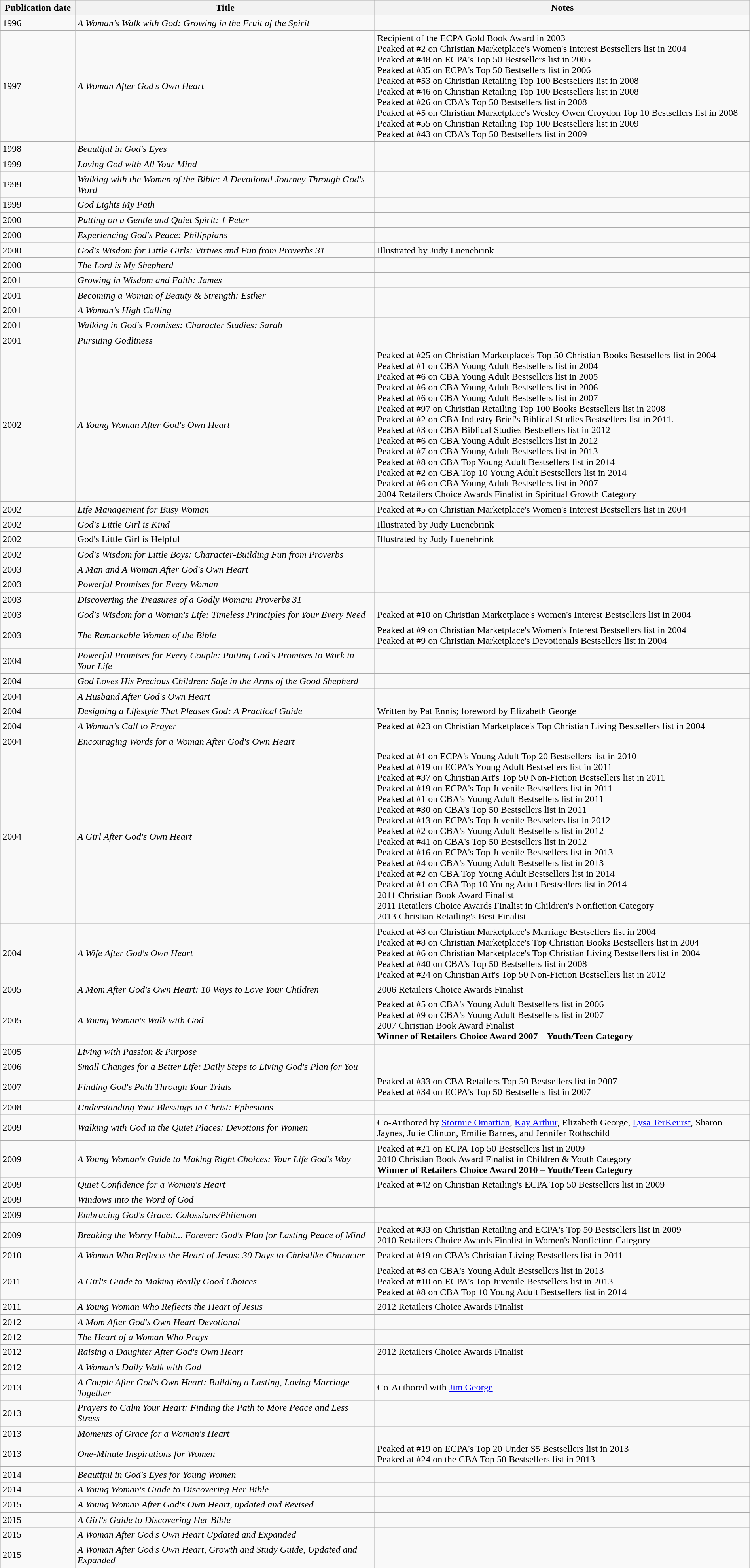<table class="wikitable" style="width:100%; text-align: left">
<tr>
<th width=    10%>Publication date</th>
<th width= 40%>Title</th>
<th width=   50%>Notes</th>
</tr>
<tr>
<td>1996</td>
<td><em>A Woman's Walk with God: Growing in the Fruit of the Spirit</em></td>
<td></td>
</tr>
<tr>
<td>1997</td>
<td><em>A Woman After God's Own Heart</em></td>
<td>Recipient of the ECPA Gold Book Award in 2003<br> Peaked at #2 on Christian Marketplace's Women's Interest Bestsellers list in 2004<br> Peaked at #48 on ECPA's Top 50 Bestsellers list in 2005<br> Peaked at #35 on ECPA's Top 50 Bestsellers list in 2006<br> Peaked at #53 on Christian Retailing Top 100 Bestsellers list in 2008<br> Peaked at #46 on Christian Retailing Top 100 Bestsellers list in 2008<br> Peaked at #26 on CBA's Top 50 Bestsellers list in 2008<br> Peaked at #5 on Christian Marketplace's Wesley Owen Croydon Top 10 Bestsellers list in 2008<br> Peaked at #55 on Christian Retailing Top 100 Bestsellers list in 2009<br> Peaked at #43 on CBA's Top 50 Bestsellers list in 2009</td>
</tr>
<tr>
<td>1998</td>
<td><em>Beautiful in God's Eyes</em></td>
<td></td>
</tr>
<tr>
<td>1999</td>
<td><em>Loving God with All Your Mind</em></td>
<td></td>
</tr>
<tr>
<td>1999</td>
<td><em>Walking with the Women of the Bible: A Devotional Journey Through God's Word</em></td>
<td></td>
</tr>
<tr>
<td>1999</td>
<td><em>God Lights My Path</em></td>
<td></td>
</tr>
<tr>
<td>2000</td>
<td><em>Putting on a Gentle and Quiet Spirit: 1 Peter</em></td>
<td></td>
</tr>
<tr>
<td>2000</td>
<td><em>Experiencing God's Peace: Philippians</em></td>
<td></td>
</tr>
<tr>
<td>2000</td>
<td><em>God's Wisdom for Little Girls: Virtues and Fun from Proverbs 31</em></td>
<td>Illustrated by Judy Luenebrink</td>
</tr>
<tr>
<td>2000</td>
<td><em>The Lord is My Shepherd</em></td>
<td></td>
</tr>
<tr>
<td>2001</td>
<td><em>Growing in Wisdom and Faith: James</em></td>
<td></td>
</tr>
<tr>
<td>2001</td>
<td><em>Becoming a Woman of Beauty & Strength: Esther</em></td>
<td></td>
</tr>
<tr>
<td>2001</td>
<td><em>A Woman's High Calling</em></td>
<td></td>
</tr>
<tr>
<td>2001</td>
<td><em>Walking in God's Promises: Character Studies: Sarah</em></td>
<td></td>
</tr>
<tr>
<td>2001</td>
<td><em>Pursuing Godliness</em></td>
<td></td>
</tr>
<tr>
<td>2002</td>
<td><em>A Young Woman After God's Own Heart</em></td>
<td>Peaked at #25 on Christian Marketplace's Top 50 Christian Books Bestsellers list in 2004<br> Peaked at #1 on CBA Young Adult Bestsellers list in 2004<br> Peaked at #6 on CBA Young Adult Bestsellers list in 2005<br> Peaked at #6 on CBA Young Adult Bestsellers list in 2006<br> Peaked at #6 on CBA Young Adult Bestsellers list in 2007<br> Peaked at #97 on Christian Retailing Top 100 Books Bestsellers list in 2008<br> Peaked at #2 on CBA Industry Brief's Biblical Studies Bestsellers list in 2011.<br> Peaked at #3 on CBA Biblical Studies Bestsellers list in 2012<br> Peaked at #6 on CBA Young Adult Bestsellers list in 2012<br> Peaked at #7 on CBA Young Adult Bestsellers list in 2013<br> Peaked at #8 on CBA Top Young Adult Bestsellers list in 2014<br> Peaked at #2 on CBA Top 10 Young Adult Bestsellers list in 2014<br> Peaked at #6 on CBA Young Adult Bestsellers list in 2007<br> 2004 Retailers Choice Awards Finalist in Spiritual Growth Category</td>
</tr>
<tr>
<td>2002</td>
<td><em>Life Management for Busy Woman</em></td>
<td>Peaked at #5 on Christian Marketplace's Women's Interest Bestsellers list in 2004</td>
</tr>
<tr>
<td>2002</td>
<td><em>God's Little Girl is Kind</em></td>
<td>Illustrated by Judy Luenebrink</td>
</tr>
<tr>
<td>2002</td>
<td>God's Little Girl is Helpful</td>
<td>Illustrated by Judy Luenebrink</td>
</tr>
<tr>
<td>2002</td>
<td><em>God's Wisdom for Little Boys: Character-Building Fun from Proverbs</em></td>
<td></td>
</tr>
<tr>
<td>2003</td>
<td><em>A Man and A Woman After God's Own Heart</em></td>
<td></td>
</tr>
<tr>
<td>2003</td>
<td><em>Powerful Promises for Every Woman</em></td>
<td></td>
</tr>
<tr>
<td>2003</td>
<td><em>Discovering the Treasures of a Godly Woman: Proverbs 31</em></td>
<td></td>
</tr>
<tr>
<td>2003</td>
<td><em>God's Wisdom for a Woman's Life: Timeless Principles for Your Every Need</em></td>
<td>Peaked at #10 on Christian Marketplace's Women's Interest Bestsellers list in 2004</td>
</tr>
<tr>
<td>2003</td>
<td><em>The Remarkable Women of the Bible</em></td>
<td>Peaked at #9 on Christian Marketplace's Women's Interest Bestsellers list in 2004<br> Peaked at #9 on Christian Marketplace's Devotionals Bestsellers list in 2004</td>
</tr>
<tr>
<td>2004</td>
<td><em>Powerful Promises for Every Couple: Putting God's Promises to Work in Your Life</em></td>
<td></td>
</tr>
<tr>
<td>2004</td>
<td><em>God Loves His Precious Children: Safe in the Arms of the Good Shepherd</em></td>
<td></td>
</tr>
<tr>
<td>2004</td>
<td><em>A Husband After God's Own Heart</em></td>
<td></td>
</tr>
<tr>
<td>2004</td>
<td><em>Designing a Lifestyle That Pleases God: A Practical Guide</em></td>
<td>Written by Pat Ennis; foreword by Elizabeth George</td>
</tr>
<tr>
<td>2004</td>
<td><em>A Woman's Call to Prayer</em></td>
<td>Peaked at #23 on Christian Marketplace's Top Christian Living Bestsellers list in 2004</td>
</tr>
<tr>
<td>2004</td>
<td><em>Encouraging Words for a Woman After God's Own Heart</em></td>
<td></td>
</tr>
<tr>
<td>2004</td>
<td><em>A Girl After God's Own Heart</em></td>
<td>Peaked at #1 on ECPA's Young Adult Top 20 Bestsellers list in 2010<br> Peaked at #19 on ECPA's Young Adult Bestsellers list in 2011<br> Peaked at #37 on Christian Art's Top 50 Non-Fiction Bestsellers list in 2011<br> Peaked at #19 on ECPA's Top Juvenile Bestsellers list in 2011<br> Peaked at #1 on CBA's Young Adult Bestsellers list in 2011<br> Peaked at #30 on CBA's Top 50 Bestsellers list in 2011<br> Peaked at #13 on ECPA's Top Juvenile Bestselers list in 2012<br> Peaked at #2 on CBA's Young Adult Bestsellers list in 2012<br> Peaked at #41 on CBA's Top 50 Bestsellers list in 2012<br> Peaked at #16 on ECPA's Top Juvenile Bestsellers list in 2013<br> Peaked at #4 on CBA's Young Adult Bestsellers list in 2013<br> Peaked at #2 on CBA Top Young Adult Bestsellers list in 2014<br> Peaked at #1 on CBA Top 10 Young Adult Bestsellers list in 2014<br> 2011 Christian Book Award Finalist <br> 2011 Retailers Choice Awards Finalist in Children's Nonfiction Category<br> 2013 Christian Retailing's Best Finalist</td>
</tr>
<tr>
<td>2004</td>
<td><em>A Wife After God's Own Heart</em></td>
<td>Peaked at #3 on Christian Marketplace's Marriage Bestsellers list in 2004<br> Peaked at #8 on Christian Marketplace's Top Christian Books Bestsellers list in 2004<br> Peaked at #6 on Christian Marketplace's Top Christian Living Bestsellers list in 2004<br> Peaked at #40 on CBA's Top 50 Bestsellers list in 2008<br> Peaked at #24 on Christian Art's Top 50 Non-Fiction Bestsellers list in 2012</td>
</tr>
<tr>
<td>2005</td>
<td><em>A Mom After God's Own Heart: 10 Ways to Love Your Children</em></td>
<td>2006 Retailers Choice Awards Finalist</td>
</tr>
<tr>
<td>2005</td>
<td><em>A Young Woman's Walk with God</em></td>
<td>Peaked at #5 on CBA's Young Adult Bestsellers list in 2006<br> Peaked at #9 on CBA's Young Adult Bestsellers list in 2007<br> 2007 Christian Book Award Finalist<br> <strong>Winner of Retailers Choice Award 2007 – Youth/Teen Category</strong></td>
</tr>
<tr>
<td>2005</td>
<td><em>Living with Passion & Purpose</em></td>
<td></td>
</tr>
<tr>
<td>2006</td>
<td><em>Small Changes for a Better Life: Daily Steps to Living God's Plan for You</em></td>
<td></td>
</tr>
<tr>
<td>2007</td>
<td><em>Finding God's Path Through Your Trials</em></td>
<td>Peaked at #33 on CBA Retailers Top 50 Bestsellers list in 2007<br> Peaked at #34 on ECPA's Top 50 Bestsellers list in 2007</td>
</tr>
<tr>
<td>2008</td>
<td><em>Understanding Your Blessings in Christ: Ephesians</em></td>
<td></td>
</tr>
<tr>
<td>2009</td>
<td><em>Walking with God in the Quiet Places: Devotions for Women</em></td>
<td>Co-Authored by <a href='#'>Stormie Omartian</a>, <a href='#'>Kay Arthur</a>, Elizabeth George, <a href='#'>Lysa TerKeurst</a>, Sharon Jaynes, Julie Clinton, Emilie Barnes, and Jennifer Rothschild</td>
</tr>
<tr>
<td>2009</td>
<td><em>A Young Woman's Guide to Making Right Choices: Your Life God's Way</em></td>
<td>Peaked at #21 on ECPA Top 50 Bestsellers list in 2009<br> 2010 Christian Book Award Finalist in Children & Youth Category<br> <strong>Winner of Retailers Choice Award 2010 – Youth/Teen Category</strong></td>
</tr>
<tr>
<td>2009</td>
<td><em>Quiet Confidence for a Woman's Heart</em></td>
<td>Peaked at #42 on Christian Retailing's ECPA Top 50 Bestsellers list in 2009</td>
</tr>
<tr>
<td>2009</td>
<td><em>Windows into the Word of God</em></td>
<td></td>
</tr>
<tr>
<td>2009</td>
<td><em>Embracing God's Grace: Colossians/Philemon</em></td>
<td></td>
</tr>
<tr>
<td>2009</td>
<td><em>Breaking the Worry Habit... Forever: God's Plan for Lasting Peace of Mind</em></td>
<td>Peaked at #33 on Christian Retailing and ECPA's Top 50 Bestsellers list in 2009<br> 2010 Retailers Choice Awards Finalist in Women's Nonfiction Category</td>
</tr>
<tr>
<td>2010</td>
<td><em>A Woman Who Reflects the Heart of Jesus: 30 Days to Christlike Character</em></td>
<td>Peaked at #19 on CBA's Christian Living Bestsellers list in 2011</td>
</tr>
<tr>
<td>2011</td>
<td><em>A Girl's Guide to Making Really Good Choices</em></td>
<td>Peaked at #3 on CBA's Young Adult Bestsellers list in 2013<br> Peaked at #10 on ECPA's Top Juvenile Bestsellers list in 2013<br> Peaked at #8 on CBA Top 10 Young Adult Bestsellers list in 2014</td>
</tr>
<tr>
<td>2011</td>
<td><em>A Young Woman Who Reflects the Heart of Jesus</em></td>
<td>2012 Retailers Choice Awards Finalist</td>
</tr>
<tr>
<td>2012</td>
<td><em>A Mom After God's Own Heart Devotional</em></td>
<td></td>
</tr>
<tr>
<td>2012</td>
<td><em>The Heart of a Woman Who Prays</em></td>
<td></td>
</tr>
<tr>
<td>2012</td>
<td><em>Raising a Daughter After God's Own Heart</em></td>
<td>2012 Retailers Choice Awards Finalist</td>
</tr>
<tr>
<td>2012</td>
<td><em>A Woman's Daily Walk with God</em></td>
<td></td>
</tr>
<tr>
<td>2013</td>
<td><em>A Couple After God's Own Heart: Building a Lasting, Loving Marriage Together</em></td>
<td>Co-Authored with <a href='#'>Jim George</a></td>
</tr>
<tr>
<td>2013</td>
<td><em>Prayers to Calm Your Heart: Finding the Path to More Peace and Less Stress</em></td>
<td></td>
</tr>
<tr>
<td>2013</td>
<td><em>Moments of Grace for a Woman's Heart</em></td>
<td></td>
</tr>
<tr>
<td>2013</td>
<td><em>One-Minute Inspirations for Women</em></td>
<td>Peaked at #19 on ECPA's Top 20 Under $5 Bestsellers list in 2013<br> Peaked at #24 on the CBA Top 50 Bestsellers list in 2013</td>
</tr>
<tr>
<td>2014</td>
<td><em> Beautiful in God's Eyes for Young Women</em></td>
<td></td>
</tr>
<tr>
<td>2014</td>
<td><em>A Young Woman's Guide to Discovering Her Bible</em></td>
<td></td>
</tr>
<tr>
<td>2015</td>
<td><em>A Young Woman After God's Own Heart, updated and Revised</em></td>
<td></td>
</tr>
<tr>
<td>2015</td>
<td><em>A Girl's Guide to Discovering Her Bible</em></td>
<td></td>
</tr>
<tr>
<td>2015</td>
<td><em>A Woman After God's Own Heart Updated and Expanded</em></td>
<td></td>
</tr>
<tr>
<td>2015</td>
<td><em>A Woman After God's Own Heart, Growth and Study Guide, Updated and Expanded</em></td>
<td></td>
</tr>
<tr>
</tr>
</table>
